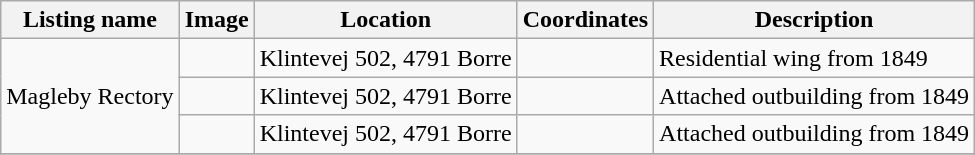<table class="wikitable sortable">
<tr>
<th>Listing name</th>
<th>Image</th>
<th>Location</th>
<th>Coordinates</th>
<th>Description</th>
</tr>
<tr>
<td rowspan="3">Magleby Rectory</td>
<td></td>
<td>Klintevej 502, 4791 Borre</td>
<td></td>
<td>Residential wing from 1849</td>
</tr>
<tr>
<td></td>
<td>Klintevej 502, 4791 Borre</td>
<td></td>
<td>Attached outbuilding from 1849</td>
</tr>
<tr>
<td></td>
<td>Klintevej 502, 4791 Borre</td>
<td></td>
<td>Attached outbuilding from 1849</td>
</tr>
<tr>
</tr>
</table>
